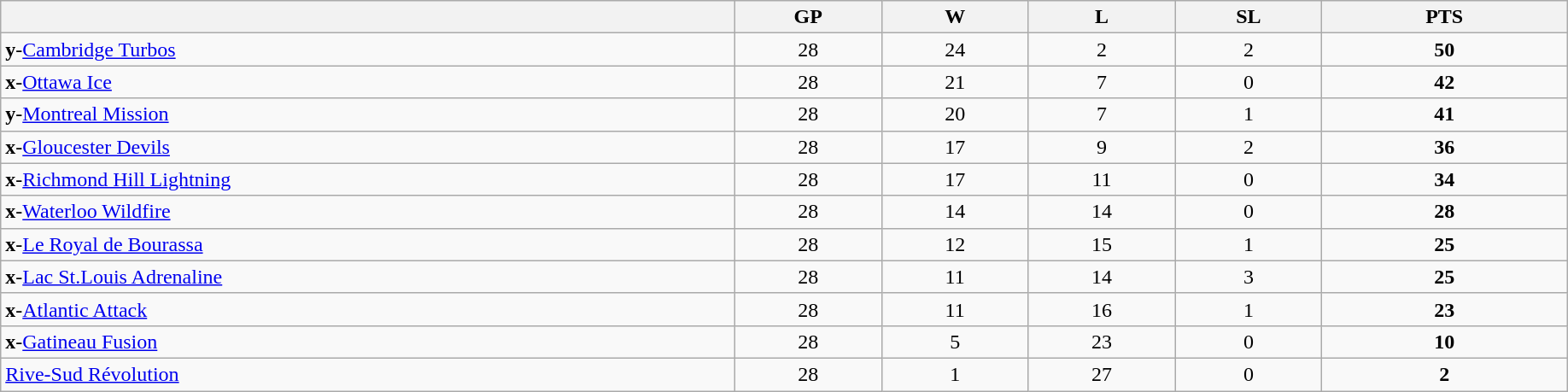<table class="wikitable" style="text-align:center">
<tr>
<th bgcolor="#DDDDFF" width="15%"></th>
<th bgcolor="#DDDDFF" width="3%">GP</th>
<th bgcolor="#DDDDFF" width="3%">W</th>
<th bgcolor="#DDDDFF" width="3%">L</th>
<th bgcolor="#DDDDFF" width="3%">SL</th>
<th bgcolor="#DDDDFF" width="5%">PTS</th>
</tr>
<tr>
<td align=left><strong>y</strong>-<a href='#'>Cambridge Turbos</a></td>
<td>28</td>
<td>24</td>
<td>2</td>
<td>2</td>
<td><strong>50</strong></td>
</tr>
<tr>
<td align=left><strong>x</strong>-<a href='#'>Ottawa Ice</a></td>
<td>28</td>
<td>21</td>
<td>7</td>
<td>0</td>
<td><strong>42</strong></td>
</tr>
<tr>
<td align=left><strong>y</strong>-<a href='#'>Montreal Mission</a></td>
<td>28</td>
<td>20</td>
<td>7</td>
<td>1</td>
<td><strong>41</strong></td>
</tr>
<tr>
<td align=left><strong>x</strong>-<a href='#'>Gloucester Devils</a></td>
<td>28</td>
<td>17</td>
<td>9</td>
<td>2</td>
<td><strong>36</strong></td>
</tr>
<tr>
<td align=left><strong>x</strong>-<a href='#'>Richmond Hill Lightning</a></td>
<td>28</td>
<td>17</td>
<td>11</td>
<td>0</td>
<td><strong>34</strong></td>
</tr>
<tr>
<td align=left><strong>x</strong>-<a href='#'>Waterloo Wildfire</a></td>
<td>28</td>
<td>14</td>
<td>14</td>
<td>0</td>
<td><strong>28</strong></td>
</tr>
<tr>
<td align=left><strong>x</strong>-<a href='#'>Le Royal de Bourassa</a></td>
<td>28</td>
<td>12</td>
<td>15</td>
<td>1</td>
<td><strong>25</strong></td>
</tr>
<tr>
<td align=left><strong>x</strong>-<a href='#'>Lac St.Louis Adrenaline</a></td>
<td>28</td>
<td>11</td>
<td>14</td>
<td>3</td>
<td><strong>25</strong></td>
</tr>
<tr>
<td align=left><strong>x</strong>-<a href='#'>Atlantic Attack</a></td>
<td>28</td>
<td>11</td>
<td>16</td>
<td>1</td>
<td><strong>23</strong></td>
</tr>
<tr>
<td align=left><strong>x</strong>-<a href='#'>Gatineau Fusion</a></td>
<td>28</td>
<td>5</td>
<td>23</td>
<td>0</td>
<td><strong>10</strong></td>
</tr>
<tr>
<td align=left><a href='#'>Rive-Sud Révolution</a></td>
<td>28</td>
<td>1</td>
<td>27</td>
<td>0</td>
<td><strong>2</strong></td>
</tr>
</table>
